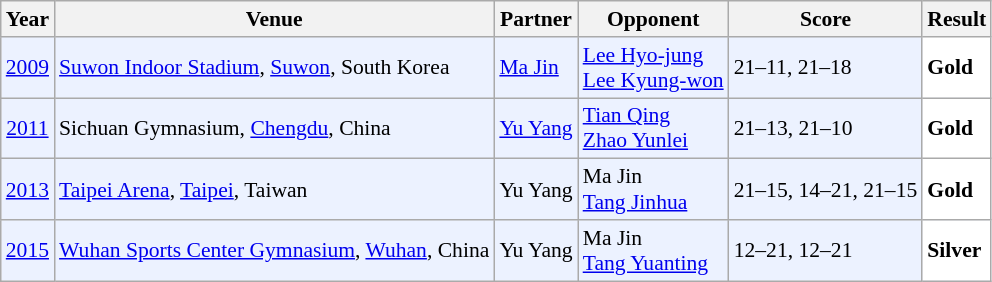<table class="sortable wikitable" style="font-size: 90%;">
<tr>
<th>Year</th>
<th>Venue</th>
<th>Partner</th>
<th>Opponent</th>
<th>Score</th>
<th>Result</th>
</tr>
<tr style="background:#ECF2FF">
<td align="center"><a href='#'>2009</a></td>
<td align="left"><a href='#'>Suwon Indoor Stadium</a>, <a href='#'>Suwon</a>, South Korea</td>
<td align="left"> <a href='#'>Ma Jin</a></td>
<td align="left"> <a href='#'>Lee Hyo-jung</a><br> <a href='#'>Lee Kyung-won</a></td>
<td align="left">21–11, 21–18</td>
<td style="text-align:left; background:white"> <strong>Gold</strong></td>
</tr>
<tr style="background:#ECF2FF">
<td align="center"><a href='#'>2011</a></td>
<td align="left">Sichuan Gymnasium, <a href='#'>Chengdu</a>, China</td>
<td align="left"> <a href='#'>Yu Yang</a></td>
<td align="left"> <a href='#'>Tian Qing</a><br> <a href='#'>Zhao Yunlei</a></td>
<td align="left">21–13, 21–10</td>
<td style="text-align:left; background:white"> <strong>Gold</strong></td>
</tr>
<tr style="background:#ECF2FF">
<td align="center"><a href='#'>2013</a></td>
<td align="left"><a href='#'>Taipei Arena</a>, <a href='#'>Taipei</a>, Taiwan</td>
<td align="left"> Yu Yang</td>
<td align="left"> Ma Jin<br> <a href='#'>Tang Jinhua</a></td>
<td align="left">21–15, 14–21, 21–15</td>
<td style="text-align:left; background:white"> <strong>Gold</strong></td>
</tr>
<tr style="background:#ECF2FF">
<td align="center"><a href='#'>2015</a></td>
<td align="left"><a href='#'>Wuhan Sports Center Gymnasium</a>, <a href='#'>Wuhan</a>, China</td>
<td align="left"> Yu Yang</td>
<td align="left"> Ma Jin<br> <a href='#'>Tang Yuanting</a></td>
<td align="left">12–21, 12–21</td>
<td style="text-align:left; background:white"> <strong>Silver</strong></td>
</tr>
</table>
